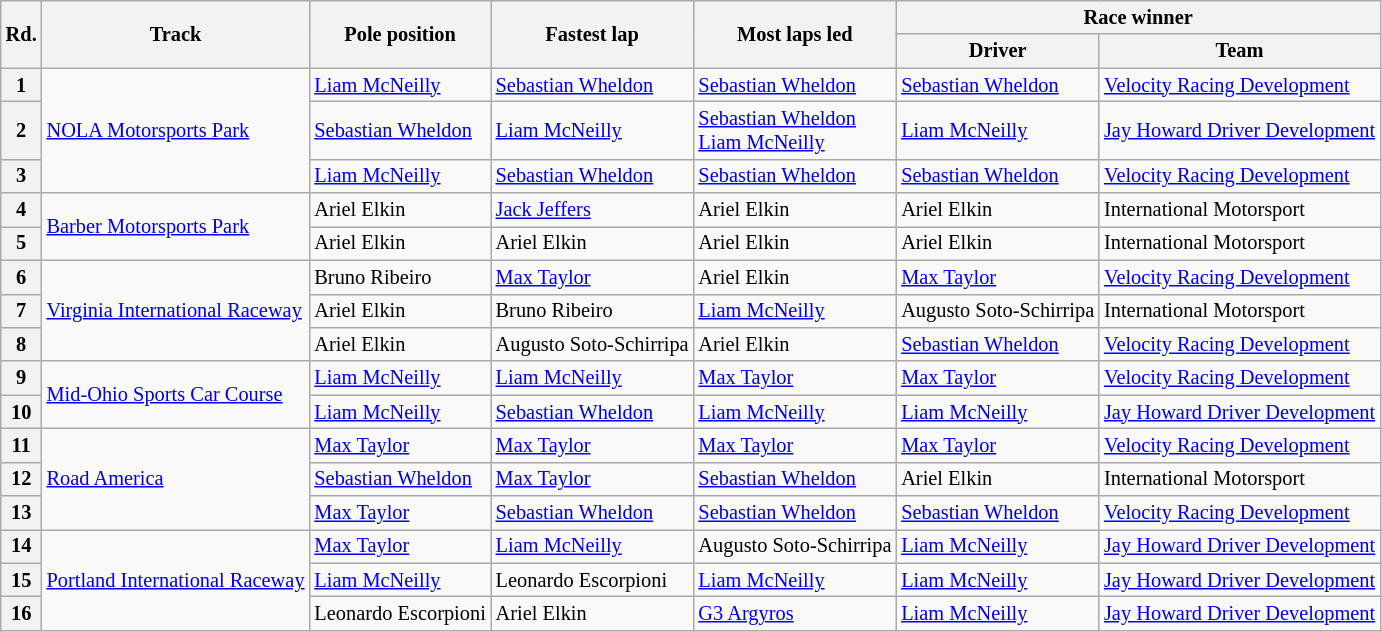<table class="wikitable" style="font-size: 85%">
<tr>
<th rowspan="2">Rd.</th>
<th rowspan="2">Track</th>
<th rowspan="2">Pole position</th>
<th rowspan="2">Fastest lap</th>
<th rowspan="2">Most laps led</th>
<th colspan="2">Race winner</th>
</tr>
<tr>
<th>Driver</th>
<th>Team</th>
</tr>
<tr>
<th>1</th>
<td rowspan="3"><a href='#'>NOLA Motorsports Park</a></td>
<td> <a href='#'>Liam McNeilly</a></td>
<td nowrap> <a href='#'>Sebastian Wheldon</a></td>
<td nowrap> <a href='#'>Sebastian Wheldon</a></td>
<td nowrap> <a href='#'>Sebastian Wheldon</a></td>
<td><a href='#'>Velocity Racing Development</a></td>
</tr>
<tr>
<th>2</th>
<td nowrap> <a href='#'>Sebastian Wheldon</a></td>
<td> <a href='#'>Liam McNeilly</a></td>
<td> <a href='#'>Sebastian Wheldon</a><br> <a href='#'>Liam McNeilly</a></td>
<td> <a href='#'>Liam McNeilly</a></td>
<td nowrap><a href='#'>Jay Howard Driver Development</a></td>
</tr>
<tr>
<th>3</th>
<td> <a href='#'>Liam McNeilly</a></td>
<td> <a href='#'>Sebastian Wheldon</a></td>
<td> <a href='#'>Sebastian Wheldon</a></td>
<td> <a href='#'>Sebastian Wheldon</a></td>
<td><a href='#'>Velocity Racing Development</a></td>
</tr>
<tr>
<th>4</th>
<td rowspan="2"><a href='#'>Barber Motorsports Park</a></td>
<td> Ariel Elkin</td>
<td> <a href='#'>Jack Jeffers</a></td>
<td> Ariel Elkin</td>
<td> Ariel Elkin</td>
<td>International Motorsport</td>
</tr>
<tr>
<th>5</th>
<td> Ariel Elkin</td>
<td> Ariel Elkin</td>
<td> Ariel Elkin</td>
<td> Ariel Elkin</td>
<td>International Motorsport</td>
</tr>
<tr>
<th>6</th>
<td rowspan="3"><a href='#'>Virginia International Raceway</a></td>
<td> Bruno Ribeiro</td>
<td> <a href='#'>Max Taylor</a></td>
<td> Ariel Elkin</td>
<td> <a href='#'>Max Taylor</a></td>
<td><a href='#'>Velocity Racing Development</a></td>
</tr>
<tr>
<th>7</th>
<td> Ariel Elkin</td>
<td> Bruno Ribeiro</td>
<td> <a href='#'>Liam McNeilly</a></td>
<td nowrap> Augusto Soto-Schirripa</td>
<td>International Motorsport</td>
</tr>
<tr>
<th>8</th>
<td> Ariel Elkin</td>
<td nowrap> Augusto Soto-Schirripa</td>
<td> Ariel Elkin</td>
<td nowrap> <a href='#'>Sebastian Wheldon</a></td>
<td><a href='#'>Velocity Racing Development</a></td>
</tr>
<tr>
<th>9</th>
<td rowspan="2"><a href='#'>Mid-Ohio Sports Car Course</a></td>
<td> <a href='#'>Liam McNeilly</a></td>
<td> <a href='#'>Liam McNeilly</a></td>
<td> <a href='#'>Max Taylor</a></td>
<td> <a href='#'>Max Taylor</a></td>
<td><a href='#'>Velocity Racing Development</a></td>
</tr>
<tr>
<th>10</th>
<td> <a href='#'>Liam McNeilly</a></td>
<td> <a href='#'>Sebastian Wheldon</a></td>
<td> <a href='#'>Liam McNeilly</a></td>
<td> <a href='#'>Liam McNeilly</a></td>
<td nowrap><a href='#'>Jay Howard Driver Development</a></td>
</tr>
<tr>
<th>11</th>
<td rowspan="3"><a href='#'>Road America</a></td>
<td> <a href='#'>Max Taylor</a></td>
<td> <a href='#'>Max Taylor</a></td>
<td> <a href='#'>Max Taylor</a></td>
<td> <a href='#'>Max Taylor</a></td>
<td><a href='#'>Velocity Racing Development</a></td>
</tr>
<tr>
<th>12</th>
<td> <a href='#'>Sebastian Wheldon</a></td>
<td> <a href='#'>Max Taylor</a></td>
<td> <a href='#'>Sebastian Wheldon</a></td>
<td> Ariel Elkin</td>
<td>International Motorsport</td>
</tr>
<tr>
<th>13</th>
<td> <a href='#'>Max Taylor</a></td>
<td> <a href='#'>Sebastian Wheldon</a></td>
<td> <a href='#'>Sebastian Wheldon</a></td>
<td> <a href='#'>Sebastian Wheldon</a></td>
<td><a href='#'>Velocity Racing Development</a></td>
</tr>
<tr>
<th>14</th>
<td rowspan="3" nowrap><a href='#'>Portland International Raceway</a></td>
<td> <a href='#'>Max Taylor</a></td>
<td> <a href='#'>Liam McNeilly</a></td>
<td nowrap> Augusto Soto-Schirripa</td>
<td> <a href='#'>Liam McNeilly</a></td>
<td><a href='#'>Jay Howard Driver Development</a></td>
</tr>
<tr>
<th>15</th>
<td> <a href='#'>Liam McNeilly</a></td>
<td nowrap> Leonardo Escorpioni</td>
<td> <a href='#'>Liam McNeilly</a></td>
<td> <a href='#'>Liam McNeilly</a></td>
<td><a href='#'>Jay Howard Driver Development</a></td>
</tr>
<tr>
<th>16</th>
<td nowrap> Leonardo Escorpioni</td>
<td> Ariel Elkin</td>
<td> <a href='#'>G3 Argyros</a></td>
<td> <a href='#'>Liam McNeilly</a></td>
<td nowrap><a href='#'>Jay Howard Driver Development</a></td>
</tr>
</table>
